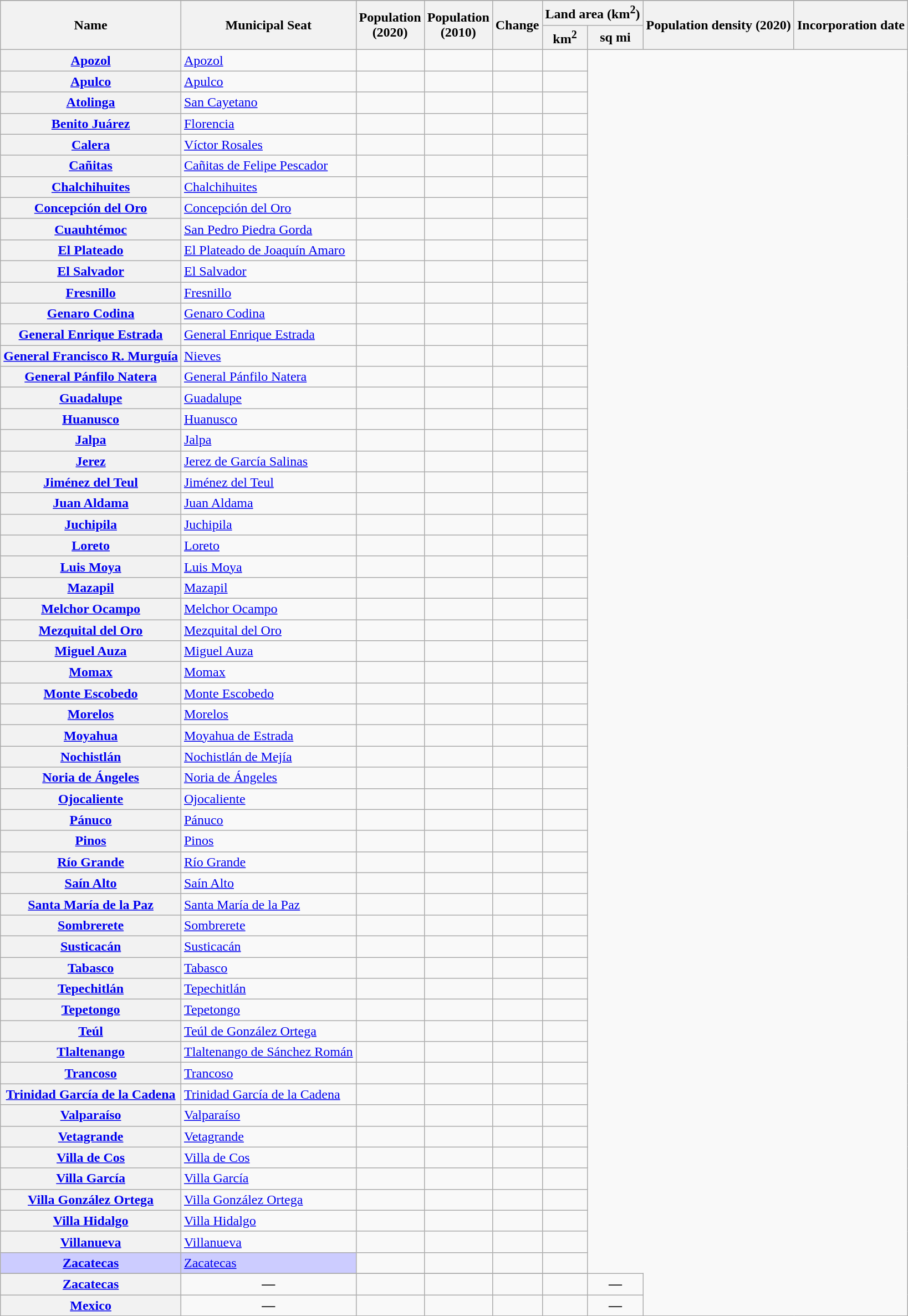<table class="wikitable sortable" style="text-align:right;">
<tr>
</tr>
<tr>
<th scope="col"  rowspan=2>Name</th>
<th scope="col"  rowspan=2>Municipal Seat</th>
<th scope="col"  rowspan=2>Population<br>(2020)</th>
<th scope="col"  rowspan=2>Population<br>(2010)</th>
<th scope="col"  rowspan=2>Change</th>
<th scope="col" data-sort-type="number"  colspan=2>Land area (km<sup>2</sup>) </th>
<th scope="col" data-sort-type="number"  rowspan=2>Population density (2020)</th>
<th scope="col"  rowspan=2>Incorporation date</th>
</tr>
<tr>
<th scope="col">km<sup>2</sup></th>
<th scope="col">sq mi</th>
</tr>
<tr>
<th scope="row" align="left"><a href='#'>Apozol</a></th>
<td align=left><a href='#'>Apozol</a></td>
<td></td>
<td></td>
<td></td>
<td></td>
</tr>
<tr>
<th scope="row" align="left"><a href='#'>Apulco</a></th>
<td align=left><a href='#'>Apulco</a></td>
<td></td>
<td></td>
<td></td>
<td></td>
</tr>
<tr>
<th scope="row" align="left"><a href='#'>Atolinga</a></th>
<td align=left><a href='#'>San Cayetano</a></td>
<td></td>
<td></td>
<td></td>
<td></td>
</tr>
<tr>
<th scope="row" align="left"><a href='#'>Benito Juárez</a></th>
<td align=left><a href='#'>Florencia</a></td>
<td></td>
<td></td>
<td></td>
<td></td>
</tr>
<tr>
<th scope="row" align="left"><a href='#'>Calera</a></th>
<td align=left><a href='#'>Víctor Rosales</a></td>
<td></td>
<td></td>
<td></td>
<td></td>
</tr>
<tr>
<th scope="row" align="left"><a href='#'>Cañitas</a></th>
<td align=left><a href='#'>Cañitas de Felipe Pescador</a></td>
<td></td>
<td></td>
<td></td>
<td></td>
</tr>
<tr>
<th scope="row" align="left"><a href='#'>Chalchihuites</a></th>
<td align=left><a href='#'>Chalchihuites</a></td>
<td></td>
<td></td>
<td></td>
<td></td>
</tr>
<tr>
<th scope="row" align="left"><a href='#'>Concepción del Oro</a></th>
<td align=left><a href='#'>Concepción del Oro</a></td>
<td></td>
<td></td>
<td></td>
<td></td>
</tr>
<tr>
<th scope="row" align="left"><a href='#'>Cuauhtémoc</a></th>
<td align=left><a href='#'>San Pedro Piedra Gorda</a></td>
<td></td>
<td></td>
<td></td>
<td></td>
</tr>
<tr>
<th scope="row" align="left"><a href='#'>El Plateado</a></th>
<td align=left><a href='#'>El Plateado de Joaquín Amaro</a></td>
<td></td>
<td></td>
<td></td>
<td></td>
</tr>
<tr>
<th scope="row" align="left"><a href='#'>El Salvador</a></th>
<td align=left><a href='#'>El Salvador</a></td>
<td></td>
<td></td>
<td></td>
<td></td>
</tr>
<tr>
<th scope="row" align="left"><a href='#'>Fresnillo</a></th>
<td align=left><a href='#'>Fresnillo</a></td>
<td></td>
<td></td>
<td></td>
<td></td>
</tr>
<tr>
<th scope="row" align="left"><a href='#'>Genaro Codina</a></th>
<td align=left><a href='#'>Genaro Codina</a></td>
<td></td>
<td></td>
<td></td>
<td></td>
</tr>
<tr>
<th scope="row" align="left"><a href='#'>General Enrique Estrada</a></th>
<td align=left><a href='#'>General Enrique Estrada</a></td>
<td></td>
<td></td>
<td></td>
<td></td>
</tr>
<tr>
<th scope="row" align="left"><a href='#'>General Francisco R. Murguía</a></th>
<td align=left><a href='#'>Nieves</a></td>
<td></td>
<td></td>
<td></td>
<td></td>
</tr>
<tr>
<th scope="row" align="left"><a href='#'>General Pánfilo Natera</a></th>
<td align=left><a href='#'>General Pánfilo Natera</a></td>
<td></td>
<td></td>
<td></td>
<td></td>
</tr>
<tr>
<th scope="row" align="left"><a href='#'>Guadalupe</a></th>
<td align=left><a href='#'>Guadalupe</a></td>
<td></td>
<td></td>
<td></td>
<td></td>
</tr>
<tr>
<th scope="row" align="left"><a href='#'>Huanusco</a></th>
<td align=left><a href='#'>Huanusco</a></td>
<td></td>
<td></td>
<td></td>
<td></td>
</tr>
<tr>
<th scope="row" align="left"><a href='#'>Jalpa</a></th>
<td align=left><a href='#'>Jalpa</a></td>
<td></td>
<td></td>
<td></td>
<td></td>
</tr>
<tr>
<th scope="row" align="left"><a href='#'>Jerez</a></th>
<td align=left><a href='#'>Jerez de García Salinas</a></td>
<td></td>
<td></td>
<td></td>
<td></td>
</tr>
<tr>
<th scope="row" align="left"><a href='#'>Jiménez del Teul</a></th>
<td align=left><a href='#'>Jiménez del Teul</a></td>
<td></td>
<td></td>
<td></td>
<td></td>
</tr>
<tr>
<th scope="row" align="left"><a href='#'>Juan Aldama</a></th>
<td align=left><a href='#'>Juan Aldama</a></td>
<td></td>
<td></td>
<td></td>
<td></td>
</tr>
<tr>
<th scope="row" align="left"><a href='#'>Juchipila</a></th>
<td align=left><a href='#'>Juchipila</a></td>
<td></td>
<td></td>
<td></td>
<td></td>
</tr>
<tr>
<th scope="row" align="left"><a href='#'>Loreto</a></th>
<td align=left><a href='#'>Loreto</a></td>
<td></td>
<td></td>
<td></td>
<td></td>
</tr>
<tr>
<th scope="row" align="left"><a href='#'>Luis Moya</a></th>
<td align=left><a href='#'>Luis Moya</a></td>
<td></td>
<td></td>
<td></td>
<td></td>
</tr>
<tr>
<th scope="row" align="left"><a href='#'>Mazapil</a></th>
<td align=left><a href='#'>Mazapil</a></td>
<td></td>
<td></td>
<td></td>
<td></td>
</tr>
<tr>
<th scope="row" align="left"><a href='#'>Melchor Ocampo</a></th>
<td align=left><a href='#'>Melchor Ocampo</a></td>
<td></td>
<td></td>
<td></td>
<td></td>
</tr>
<tr>
<th scope="row" align="left"><a href='#'>Mezquital del Oro</a></th>
<td align=left><a href='#'>Mezquital del Oro</a></td>
<td></td>
<td></td>
<td></td>
<td></td>
</tr>
<tr>
<th scope="row" align="left"><a href='#'>Miguel Auza</a></th>
<td align=left><a href='#'>Miguel Auza</a></td>
<td></td>
<td></td>
<td></td>
<td></td>
</tr>
<tr>
<th scope="row" align="left"><a href='#'>Momax</a></th>
<td align=left><a href='#'>Momax</a></td>
<td></td>
<td></td>
<td></td>
<td></td>
</tr>
<tr>
<th scope="row" align="left"><a href='#'>Monte Escobedo</a></th>
<td align=left><a href='#'>Monte Escobedo</a></td>
<td></td>
<td></td>
<td></td>
<td></td>
</tr>
<tr>
<th scope="row" align="left"><a href='#'>Morelos</a></th>
<td align=left><a href='#'>Morelos</a></td>
<td></td>
<td></td>
<td></td>
<td></td>
</tr>
<tr>
<th scope="row" align="left"><a href='#'>Moyahua</a></th>
<td align=left><a href='#'>Moyahua de Estrada</a></td>
<td></td>
<td></td>
<td></td>
<td></td>
</tr>
<tr>
<th scope="row" align="left"><a href='#'>Nochistlán</a></th>
<td align=left><a href='#'>Nochistlán de Mejía</a></td>
<td></td>
<td></td>
<td></td>
<td></td>
</tr>
<tr>
<th scope="row" align="left"><a href='#'>Noria de Ángeles</a></th>
<td align=left><a href='#'>Noria de Ángeles</a></td>
<td></td>
<td></td>
<td></td>
<td></td>
</tr>
<tr>
<th scope="row" align="left"><a href='#'>Ojocaliente</a></th>
<td align=left><a href='#'>Ojocaliente</a></td>
<td></td>
<td></td>
<td></td>
<td></td>
</tr>
<tr>
<th scope="row" align="left"><a href='#'>Pánuco</a></th>
<td align=left><a href='#'>Pánuco</a></td>
<td></td>
<td></td>
<td></td>
<td></td>
</tr>
<tr>
<th scope="row" align="left"><a href='#'>Pinos</a></th>
<td align=left><a href='#'>Pinos</a></td>
<td></td>
<td></td>
<td></td>
<td></td>
</tr>
<tr>
<th scope="row" align="left"><a href='#'>Río Grande</a></th>
<td align=left><a href='#'>Río Grande</a></td>
<td></td>
<td></td>
<td></td>
<td></td>
</tr>
<tr>
<th scope="row" align="left"><a href='#'>Saín Alto</a></th>
<td align=left><a href='#'>Saín Alto</a></td>
<td></td>
<td></td>
<td></td>
<td></td>
</tr>
<tr>
<th scope="row" align="left"><a href='#'>Santa María de la Paz</a></th>
<td align=left><a href='#'>Santa María de la Paz</a></td>
<td></td>
<td></td>
<td></td>
<td></td>
</tr>
<tr>
<th scope="row" align="left"><a href='#'>Sombrerete</a></th>
<td align=left><a href='#'>Sombrerete</a></td>
<td></td>
<td></td>
<td></td>
<td></td>
</tr>
<tr>
<th scope="row" align="left"><a href='#'>Susticacán</a></th>
<td align=left><a href='#'>Susticacán</a></td>
<td></td>
<td></td>
<td></td>
<td></td>
</tr>
<tr>
<th scope="row" align="left"><a href='#'>Tabasco</a></th>
<td align=left><a href='#'>Tabasco</a></td>
<td></td>
<td></td>
<td></td>
<td></td>
</tr>
<tr>
<th scope="row" align="left"><a href='#'>Tepechitlán</a></th>
<td align=left><a href='#'>Tepechitlán</a></td>
<td></td>
<td></td>
<td></td>
<td></td>
</tr>
<tr>
<th scope="row" align="left"><a href='#'>Tepetongo</a></th>
<td align=left><a href='#'>Tepetongo</a></td>
<td></td>
<td></td>
<td></td>
<td></td>
</tr>
<tr>
<th scope="row" align="left"><a href='#'>Teúl</a></th>
<td align=left><a href='#'>Teúl de González Ortega</a></td>
<td></td>
<td></td>
<td></td>
<td></td>
</tr>
<tr>
<th scope="row" align="left"><a href='#'>Tlaltenango</a></th>
<td align=left><a href='#'>Tlaltenango de Sánchez Román</a></td>
<td></td>
<td></td>
<td></td>
<td></td>
</tr>
<tr>
<th scope="row" align="left"><a href='#'>Trancoso</a></th>
<td align=left><a href='#'>Trancoso</a></td>
<td></td>
<td></td>
<td></td>
<td></td>
</tr>
<tr>
<th scope="row" align="left"><a href='#'>Trinidad García de la Cadena</a></th>
<td align=left><a href='#'>Trinidad García de la Cadena</a></td>
<td></td>
<td></td>
<td></td>
<td></td>
</tr>
<tr>
<th scope="row" align="left"><a href='#'>Valparaíso</a></th>
<td align=left><a href='#'>Valparaíso</a></td>
<td></td>
<td></td>
<td></td>
<td></td>
</tr>
<tr>
<th scope="row" align="left"><a href='#'>Vetagrande</a></th>
<td align=left><a href='#'>Vetagrande</a></td>
<td></td>
<td></td>
<td></td>
<td></td>
</tr>
<tr>
<th scope="row" align="left"><a href='#'>Villa de Cos</a></th>
<td align=left><a href='#'>Villa de Cos</a></td>
<td></td>
<td></td>
<td></td>
<td></td>
</tr>
<tr>
<th scope="row" align="left"><a href='#'>Villa García</a></th>
<td align=left><a href='#'>Villa García</a></td>
<td></td>
<td></td>
<td></td>
<td></td>
</tr>
<tr>
<th scope="row" align="left"><a href='#'>Villa González Ortega</a></th>
<td align=left><a href='#'>Villa González Ortega</a></td>
<td></td>
<td></td>
<td></td>
<td></td>
</tr>
<tr>
<th scope="row" align="left"><a href='#'>Villa Hidalgo</a></th>
<td align=left><a href='#'>Villa Hidalgo</a></td>
<td></td>
<td></td>
<td></td>
<td></td>
</tr>
<tr>
<th scope="row" align="left"><a href='#'>Villanueva</a></th>
<td align=left><a href='#'>Villanueva</a></td>
<td></td>
<td></td>
<td></td>
<td></td>
</tr>
<tr>
<th scope="row" align="left" style="background:#CCF;"><a href='#'>Zacatecas</a></th>
<td align=left style="background:#CCF;"><a href='#'>Zacatecas</a></td>
<td></td>
<td></td>
<td></td>
<td></td>
</tr>
<tr>
</tr>
<tr class="sortbottom" style="text-align:center;" style="background: #f2f2f2;">
<th scope="row" align="left"><strong><a href='#'>Zacatecas</a></strong></th>
<td><strong>—</strong></td>
<td></td>
<td><strong></strong></td>
<td><strong></strong></td>
<td align="right"><strong></strong></td>
<td><strong>—</strong></td>
</tr>
<tr class="sortbottom" style="text-align:center;" style="background: #f2f2f2;">
<th scope="row" align="left"><strong><a href='#'>Mexico</a></strong></th>
<td><strong>—</strong></td>
<td></td>
<td><strong></strong></td>
<td><strong></strong></td>
<td align="right"><strong></strong></td>
<td><strong>—</strong></td>
</tr>
</table>
